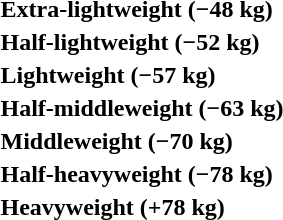<table>
<tr>
<th rowspan=2 style="text-align:left;">Extra-lightweight (−48 kg)</th>
<td rowspan=2></td>
<td rowspan=2></td>
<td></td>
</tr>
<tr>
<td></td>
</tr>
<tr>
<th rowspan=2 style="text-align:left;">Half-lightweight (−52 kg)</th>
<td rowspan=2></td>
<td rowspan=2></td>
<td></td>
</tr>
<tr>
<td></td>
</tr>
<tr>
<th rowspan=2 style="text-align:left;">Lightweight (−57 kg)</th>
<td rowspan=2></td>
<td rowspan=2></td>
<td></td>
</tr>
<tr>
<td></td>
</tr>
<tr>
<th rowspan=2 style="text-align:left;">Half-middleweight (−63 kg)</th>
<td rowspan=2></td>
<td rowspan=2></td>
<td></td>
</tr>
<tr>
<td></td>
</tr>
<tr>
<th rowspan=2 style="text-align:left;">Middleweight (−70 kg)</th>
<td rowspan=2></td>
<td rowspan=2></td>
<td></td>
</tr>
<tr>
<td></td>
</tr>
<tr>
<th rowspan=2 style="text-align:left;">Half-heavyweight (−78 kg)</th>
<td rowspan=2></td>
<td rowspan=2></td>
<td></td>
</tr>
<tr>
<td></td>
</tr>
<tr>
<th rowspan=2 style="text-align:left;">Heavyweight (+78 kg)</th>
<td rowspan=2></td>
<td rowspan=2></td>
<td></td>
</tr>
<tr>
<td></td>
</tr>
</table>
